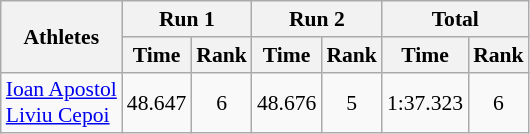<table class="wikitable" border="1" style="font-size:90%">
<tr>
<th rowspan="2">Athletes</th>
<th colspan="2">Run 1</th>
<th colspan="2">Run 2</th>
<th colspan="2">Total</th>
</tr>
<tr>
<th>Time</th>
<th>Rank</th>
<th>Time</th>
<th>Rank</th>
<th>Time</th>
<th>Rank</th>
</tr>
<tr>
<td><a href='#'>Ioan Apostol</a><br><a href='#'>Liviu Cepoi</a></td>
<td align="center">48.647</td>
<td align="center">6</td>
<td align="center">48.676</td>
<td align="center">5</td>
<td align="center">1:37.323</td>
<td align="center">6</td>
</tr>
</table>
